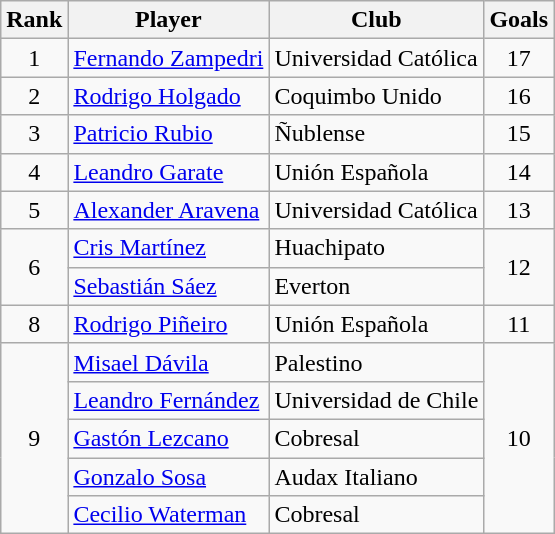<table class="wikitable" border="1">
<tr>
<th>Rank</th>
<th>Player</th>
<th>Club</th>
<th>Goals</th>
</tr>
<tr>
<td align=center>1</td>
<td> <a href='#'>Fernando Zampedri</a></td>
<td>Universidad Católica</td>
<td align=center>17</td>
</tr>
<tr>
<td align=center>2</td>
<td> <a href='#'>Rodrigo Holgado</a></td>
<td>Coquimbo Unido</td>
<td align=center>16</td>
</tr>
<tr>
<td align=center>3</td>
<td> <a href='#'>Patricio Rubio</a></td>
<td>Ñublense</td>
<td align=center>15</td>
</tr>
<tr>
<td align=center>4</td>
<td> <a href='#'>Leandro Garate</a></td>
<td>Unión Española</td>
<td align=center>14</td>
</tr>
<tr>
<td align=center>5</td>
<td> <a href='#'>Alexander Aravena</a></td>
<td>Universidad Católica</td>
<td align=center>13</td>
</tr>
<tr>
<td rowspan=2 align=center>6</td>
<td> <a href='#'>Cris Martínez</a></td>
<td>Huachipato</td>
<td rowspan=2 align=center>12</td>
</tr>
<tr>
<td> <a href='#'>Sebastián Sáez</a></td>
<td>Everton</td>
</tr>
<tr>
<td align=center>8</td>
<td> <a href='#'>Rodrigo Piñeiro</a></td>
<td>Unión Española</td>
<td align=center>11</td>
</tr>
<tr>
<td rowspan=5 align=center>9</td>
<td> <a href='#'>Misael Dávila</a></td>
<td>Palestino</td>
<td rowspan=5 align=center>10</td>
</tr>
<tr>
<td> <a href='#'>Leandro Fernández</a></td>
<td>Universidad de Chile</td>
</tr>
<tr>
<td> <a href='#'>Gastón Lezcano</a></td>
<td>Cobresal</td>
</tr>
<tr>
<td> <a href='#'>Gonzalo Sosa</a></td>
<td>Audax Italiano</td>
</tr>
<tr>
<td> <a href='#'>Cecilio Waterman</a></td>
<td>Cobresal</td>
</tr>
</table>
